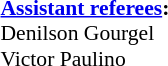<table width=50% style="font-size: 90%">
<tr>
<td><br><strong><a href='#'>Assistant referees</a>:</strong>
<br>Denilson Gourgel
<br>Victor Paulino</td>
</tr>
</table>
